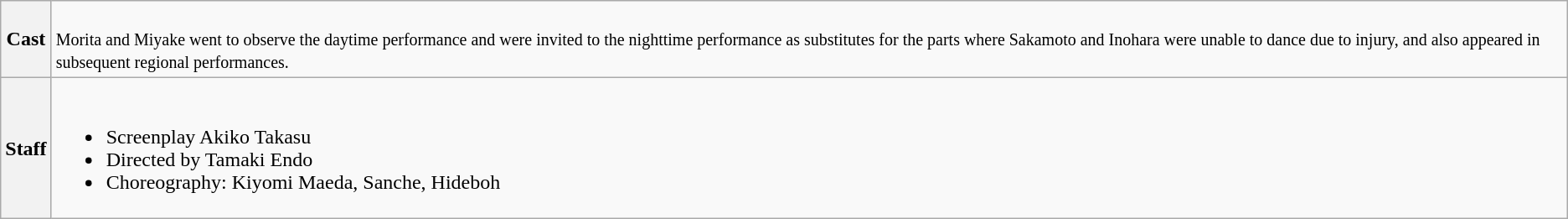<table class="wikitable">
<tr>
<th>Cast</th>
<td><br><small>Morita and Miyake went to observe the daytime performance and were invited to the nighttime performance as substitutes for the parts where Sakamoto and Inohara were unable to dance due to injury, and also appeared in subsequent regional performances.</small></td>
</tr>
<tr>
<th>Staff</th>
<td><br><ul><li>Screenplay Akiko Takasu</li><li>Directed by Tamaki Endo</li><li>Choreography: Kiyomi Maeda, Sanche, Hideboh</li></ul></td>
</tr>
</table>
